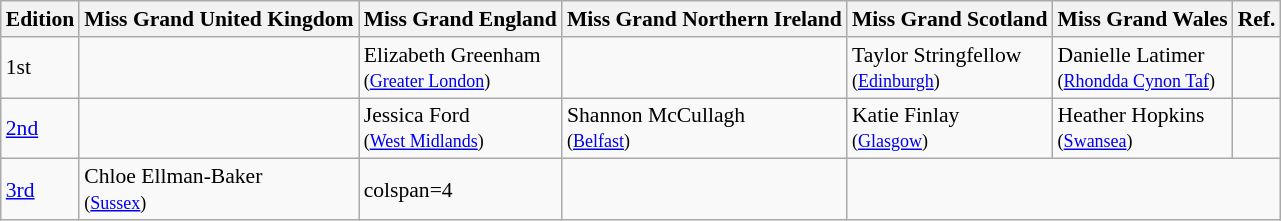<table class="wikitable defaultcenter" style="font-size:90%;">
<tr>
<th>Edition</th>
<th>Miss Grand United Kingdom</th>
<th>Miss Grand England</th>
<th>Miss Grand Northern Ireland</th>
<th>Miss Grand Scotland</th>
<th>Miss Grand Wales</th>
<th>Ref.</th>
</tr>
<tr>
<td>1st</td>
<td></td>
<td>Elizabeth Greenham<br><small>(<a href='#'>Greater London</a>)</small></td>
<td></td>
<td>Taylor Stringfellow<br><small>(<a href='#'>Edinburgh</a>)</small></td>
<td>Danielle Latimer<br><small>(<a href='#'>Rhondda Cynon Taf</a>)</small></td>
<td></td>
</tr>
<tr>
<td><a href='#'>2nd</a></td>
<td></td>
<td>Jessica Ford<br><small>(<a href='#'>West Midlands</a>)</small></td>
<td>Shannon McCullagh<br><small>(<a href='#'>Belfast</a>)</small></td>
<td>Katie Finlay<br><small>(<a href='#'>Glasgow</a>)</small></td>
<td>Heather Hopkins<br><small>(<a href='#'>Swansea</a>)</small></td>
<td></td>
</tr>
<tr>
<td><a href='#'>3rd</a></td>
<td>Chloe Ellman-Baker<br><small>(<a href='#'>Sussex</a>)</small></td>
<td>colspan=4 </td>
<td></td>
</tr>
</table>
